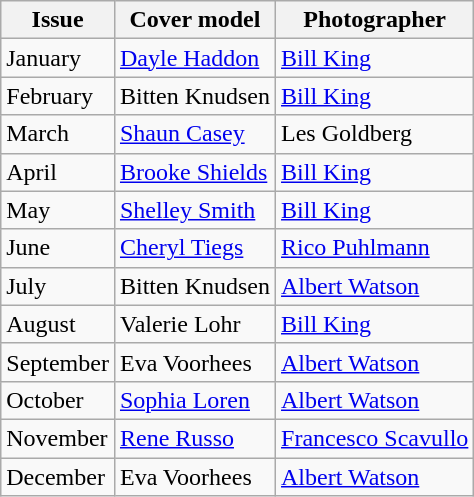<table class="sortable wikitable">
<tr>
<th>Issue</th>
<th>Cover model</th>
<th>Photographer</th>
</tr>
<tr>
<td>January</td>
<td><a href='#'>Dayle Haddon</a></td>
<td><a href='#'>Bill King</a></td>
</tr>
<tr>
<td>February</td>
<td>Bitten Knudsen</td>
<td><a href='#'>Bill King</a></td>
</tr>
<tr>
<td>March</td>
<td><a href='#'>Shaun Casey</a></td>
<td>Les Goldberg</td>
</tr>
<tr>
<td>April</td>
<td><a href='#'>Brooke Shields</a></td>
<td><a href='#'>Bill King</a></td>
</tr>
<tr>
<td>May</td>
<td><a href='#'>Shelley Smith</a></td>
<td><a href='#'>Bill King</a></td>
</tr>
<tr>
<td>June</td>
<td><a href='#'>Cheryl Tiegs</a></td>
<td><a href='#'>Rico Puhlmann</a></td>
</tr>
<tr>
<td>July</td>
<td>Bitten Knudsen</td>
<td><a href='#'>Albert Watson</a></td>
</tr>
<tr>
<td>August</td>
<td>Valerie Lohr</td>
<td><a href='#'>Bill King</a></td>
</tr>
<tr>
<td>September</td>
<td>Eva Voorhees</td>
<td><a href='#'>Albert Watson</a></td>
</tr>
<tr>
<td>October</td>
<td><a href='#'>Sophia Loren</a></td>
<td><a href='#'>Albert Watson</a></td>
</tr>
<tr>
<td>November</td>
<td><a href='#'>Rene Russo</a></td>
<td><a href='#'>Francesco Scavullo</a></td>
</tr>
<tr>
<td>December</td>
<td>Eva Voorhees</td>
<td><a href='#'>Albert Watson</a></td>
</tr>
</table>
